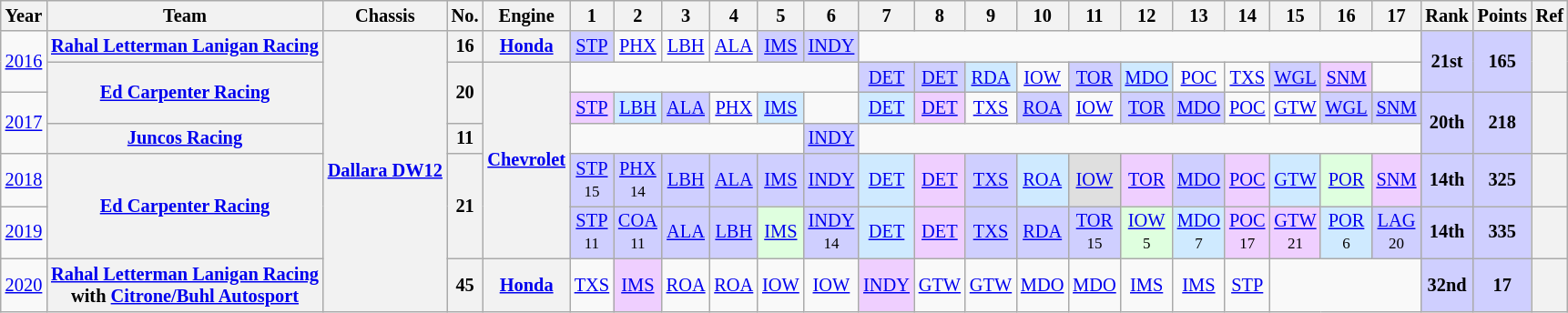<table class="wikitable" style="text-align:center; font-size:85%">
<tr>
<th>Year</th>
<th>Team</th>
<th>Chassis</th>
<th>No.</th>
<th>Engine</th>
<th>1</th>
<th>2</th>
<th>3</th>
<th>4</th>
<th>5</th>
<th>6</th>
<th>7</th>
<th>8</th>
<th>9</th>
<th>10</th>
<th>11</th>
<th>12</th>
<th>13</th>
<th>14</th>
<th>15</th>
<th>16</th>
<th>17</th>
<th>Rank</th>
<th>Points</th>
<th>Ref</th>
</tr>
<tr>
<td rowspan=2><a href='#'>2016</a></td>
<th nowrap><a href='#'>Rahal Letterman Lanigan Racing</a></th>
<th rowspan=7 nowrap><a href='#'>Dallara DW12</a></th>
<th>16</th>
<th><a href='#'>Honda</a></th>
<td style="background:#CFCFFF;"><a href='#'>STP</a><br></td>
<td><a href='#'>PHX</a></td>
<td><a href='#'>LBH</a></td>
<td><a href='#'>ALA</a></td>
<td style="background:#CFCFFF;"><a href='#'>IMS</a><br></td>
<td style="background:#CFCFFF;"><a href='#'>INDY</a><br></td>
<td colspan=11></td>
<th rowspan=2 style="background:#CFCFFF;">21st</th>
<th rowspan=2 style="background:#CFCFFF;">165</th>
<th rowspan=2></th>
</tr>
<tr>
<th rowspan=2 nowrap><a href='#'>Ed Carpenter Racing</a></th>
<th rowspan=2>20</th>
<th rowspan=5><a href='#'>Chevrolet</a></th>
<td colspan=6></td>
<td style="background:#CFCFFF;"><a href='#'>DET</a><br></td>
<td style="background:#CFCFFF;"><a href='#'>DET</a><br></td>
<td style="background:#CFEAFF;"><a href='#'>RDA</a><br></td>
<td><a href='#'>IOW</a></td>
<td style="background:#CFCFFF;"><a href='#'>TOR</a><br></td>
<td style="background:#CFEAFF;"><a href='#'>MDO</a><br></td>
<td><a href='#'>POC</a></td>
<td><a href='#'>TXS</a></td>
<td style="background:#CFCFFF;"><a href='#'>WGL</a><br></td>
<td style="background:#EFCFFF;"><a href='#'>SNM</a><br></td>
<td></td>
</tr>
<tr>
<td rowspan=2><a href='#'>2017</a></td>
<td style="background:#EFCFFF;"><a href='#'>STP</a><br></td>
<td style="background:#CFEAFF;"><a href='#'>LBH</a><br></td>
<td style="background:#CFCFFF;"><a href='#'>ALA</a><br></td>
<td><a href='#'>PHX</a></td>
<td style="background:#CFEAFF;"><a href='#'>IMS</a><br></td>
<td></td>
<td style="background:#CFEAFF;"><a href='#'>DET</a><br></td>
<td style="background:#EFCFFF;"><a href='#'>DET</a><br></td>
<td><a href='#'>TXS</a></td>
<td style="background:#CFCFFF;"><a href='#'>ROA</a><br></td>
<td><a href='#'>IOW</a></td>
<td style="background:#CFCFFF;"><a href='#'>TOR</a><br></td>
<td style="background:#CFCFFF;"><a href='#'>MDO</a><br></td>
<td><a href='#'>POC</a></td>
<td><a href='#'>GTW</a></td>
<td style="background:#CFCFFF;"><a href='#'>WGL</a><br></td>
<td style="background:#CFCFFF;"><a href='#'>SNM</a><br></td>
<th rowspan=2 style="background:#CFCFFF;">20th</th>
<th rowspan=2 style="background:#CFCFFF;">218</th>
<th rowspan=2></th>
</tr>
<tr>
<th nowrap><a href='#'>Juncos Racing</a></th>
<th>11</th>
<td colspan=5></td>
<td style="background:#CFCFFF;"><a href='#'>INDY</a><br></td>
<td colspan=11></td>
</tr>
<tr>
<td><a href='#'>2018</a></td>
<th rowspan=2 nowrap><a href='#'>Ed Carpenter Racing</a></th>
<th rowspan=2>21</th>
<td style="background:#CFCFFF;"><a href='#'>STP</a><br><small>15</small></td>
<td style="background:#CFCFFF;"><a href='#'>PHX</a><br><small>14</small></td>
<td style="background:#CFCFFF;"><a href='#'>LBH</a><br></td>
<td style="background:#CFCFFF;"><a href='#'>ALA</a><br></td>
<td style="background:#CFCFFF;"><a href='#'>IMS</a><br></td>
<td style="background:#CFCFFF;"><a href='#'>INDY</a><br></td>
<td style="background:#CFEAFF;"><a href='#'>DET</a><br></td>
<td style="background:#EFCFFF;"><a href='#'>DET</a><br></td>
<td style="background:#CFCFFF;"><a href='#'>TXS</a><br></td>
<td style="background:#CFEAFF;"><a href='#'>ROA</a><br></td>
<td style="background:#DFDFDF;"><a href='#'>IOW</a><br></td>
<td style="background:#EFCFFF;"><a href='#'>TOR</a><br></td>
<td style="background:#CFCFFF;"><a href='#'>MDO</a><br></td>
<td style="background:#EFCFFF;"><a href='#'>POC</a><br></td>
<td style="background:#CFEAFF;"><a href='#'>GTW</a><br></td>
<td style="background:#DFFFDF;"><a href='#'>POR</a><br></td>
<td style="background:#EFCFFF;"><a href='#'>SNM</a><br></td>
<th style="background:#CFCFFF;">14th</th>
<th style="background:#CFCFFF;">325</th>
<th></th>
</tr>
<tr>
<td><a href='#'>2019</a></td>
<td style="background:#CFCFFF;"><a href='#'>STP</a><br><small>11</small></td>
<td style="background:#CFCFFF;"><a href='#'>COA</a><br><small>11</small></td>
<td style="background:#CFCFFF;"><a href='#'>ALA</a><br></td>
<td style="background:#CFCFFF;"><a href='#'>LBH</a><br></td>
<td style="background:#DFFFDF;"><a href='#'>IMS</a><br></td>
<td style="background:#CFCFFF;"><a href='#'>INDY</a><br><small>14</small></td>
<td style="background:#CFEAFF;"><a href='#'>DET</a><br></td>
<td style="background:#EFCFFF;"><a href='#'>DET</a><br></td>
<td style="background:#CFCFFF;"><a href='#'>TXS</a><br></td>
<td style="background:#CFCFFF;"><a href='#'>RDA</a><br></td>
<td style="background:#CFCFFF;"><a href='#'>TOR</a><br><small>15</small></td>
<td style="background:#DFFFDF;"><a href='#'>IOW</a><br><small>5</small></td>
<td style="background:#CFEAFF;"><a href='#'>MDO</a><br><small>7</small></td>
<td style="background:#EFCFFF;"><a href='#'>POC</a><br><small>17</small></td>
<td style="background:#EFCFFF;"><a href='#'>GTW</a><br><small>21</small></td>
<td style="background:#CFEAFF;"><a href='#'>POR</a><br><small>6</small></td>
<td style="background:#CFCFFF;"><a href='#'>LAG</a><br><small>20</small></td>
<th style="background:#CFCFFF;">14th</th>
<th style="background:#CFCFFF;">335</th>
<th></th>
</tr>
<tr>
<td><a href='#'>2020</a></td>
<th nowrap><a href='#'>Rahal Letterman Lanigan Racing</a><br>with <a href='#'>Citrone/Buhl Autosport</a></th>
<th>45</th>
<th><a href='#'>Honda</a></th>
<td><a href='#'>TXS</a><br></td>
<td style="background:#EFCFFF;"><a href='#'>IMS</a><br></td>
<td><a href='#'>ROA</a><br></td>
<td><a href='#'>ROA</a><br></td>
<td><a href='#'>IOW</a><br></td>
<td><a href='#'>IOW</a><br></td>
<td style="background:#EFCFFF;"><a href='#'>INDY</a><br></td>
<td><a href='#'>GTW</a><br></td>
<td><a href='#'>GTW</a><br></td>
<td><a href='#'>MDO</a></td>
<td><a href='#'>MDO</a></td>
<td><a href='#'>IMS</a></td>
<td><a href='#'>IMS</a></td>
<td><a href='#'>STP</a><br></td>
<td colspan=3></td>
<th style="background:#CFCFFF;">32nd</th>
<th style="background:#CFCFFF;">17</th>
<th></th>
</tr>
</table>
